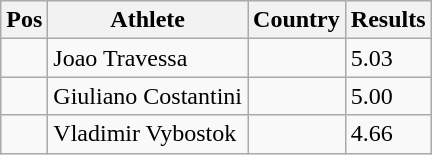<table class="wikitable">
<tr>
<th>Pos</th>
<th>Athlete</th>
<th>Country</th>
<th>Results</th>
</tr>
<tr>
<td align="center"></td>
<td>Joao Travessa</td>
<td></td>
<td>5.03</td>
</tr>
<tr>
<td align="center"></td>
<td>Giuliano Costantini</td>
<td></td>
<td>5.00</td>
</tr>
<tr>
<td align="center"></td>
<td>Vladimir Vybostok</td>
<td></td>
<td>4.66</td>
</tr>
</table>
